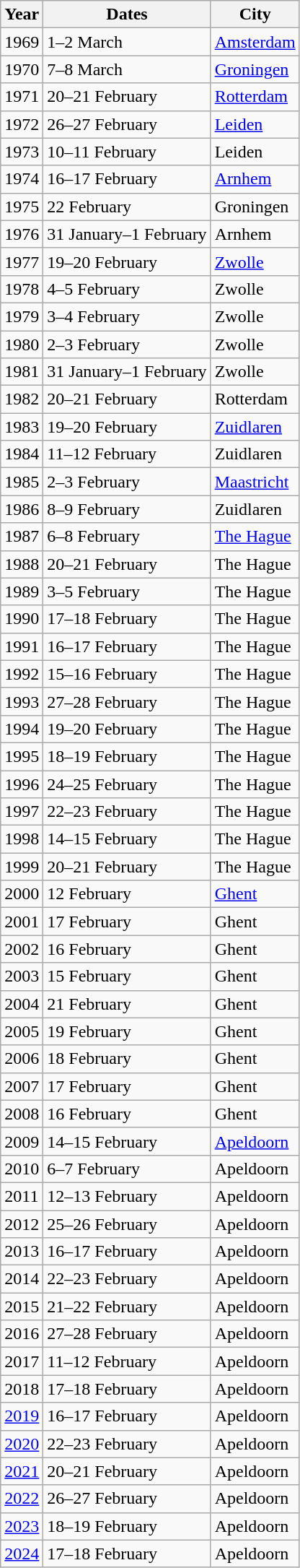<table class="wikitable">
<tr>
<th>Year</th>
<th>Dates</th>
<th>City</th>
</tr>
<tr>
<td>1969</td>
<td>1–2 March</td>
<td><a href='#'>Amsterdam</a></td>
</tr>
<tr>
<td>1970</td>
<td>7–8 March</td>
<td><a href='#'>Groningen</a></td>
</tr>
<tr>
<td>1971</td>
<td>20–21 February</td>
<td><a href='#'>Rotterdam</a></td>
</tr>
<tr>
<td>1972</td>
<td>26–27 February</td>
<td><a href='#'>Leiden</a></td>
</tr>
<tr>
<td>1973</td>
<td>10–11 February</td>
<td>Leiden</td>
</tr>
<tr>
<td>1974</td>
<td>16–17 February</td>
<td><a href='#'>Arnhem</a></td>
</tr>
<tr>
<td>1975</td>
<td>22 February</td>
<td>Groningen</td>
</tr>
<tr>
<td>1976</td>
<td>31 January–1 February</td>
<td>Arnhem</td>
</tr>
<tr>
<td>1977</td>
<td>19–20 February</td>
<td><a href='#'>Zwolle</a></td>
</tr>
<tr>
<td>1978</td>
<td>4–5 February</td>
<td>Zwolle</td>
</tr>
<tr>
<td>1979</td>
<td>3–4 February</td>
<td>Zwolle</td>
</tr>
<tr>
<td>1980</td>
<td>2–3 February</td>
<td>Zwolle</td>
</tr>
<tr>
<td>1981</td>
<td>31 January–1 February</td>
<td>Zwolle</td>
</tr>
<tr>
<td>1982</td>
<td>20–21 February</td>
<td>Rotterdam</td>
</tr>
<tr>
<td>1983</td>
<td>19–20 February</td>
<td><a href='#'>Zuidlaren</a></td>
</tr>
<tr>
<td>1984</td>
<td>11–12 February</td>
<td>Zuidlaren</td>
</tr>
<tr>
<td>1985</td>
<td>2–3 February</td>
<td><a href='#'>Maastricht</a></td>
</tr>
<tr>
<td>1986</td>
<td>8–9 February</td>
<td>Zuidlaren</td>
</tr>
<tr>
<td>1987</td>
<td>6–8 February</td>
<td><a href='#'>The Hague</a></td>
</tr>
<tr>
<td>1988</td>
<td>20–21 February</td>
<td>The Hague</td>
</tr>
<tr>
<td>1989</td>
<td>3–5 February</td>
<td>The Hague</td>
</tr>
<tr>
<td>1990</td>
<td>17–18 February</td>
<td>The Hague</td>
</tr>
<tr>
<td>1991</td>
<td>16–17 February</td>
<td>The Hague</td>
</tr>
<tr>
<td>1992</td>
<td>15–16 February</td>
<td>The Hague</td>
</tr>
<tr>
<td>1993</td>
<td>27–28 February</td>
<td>The Hague</td>
</tr>
<tr>
<td>1994</td>
<td>19–20 February</td>
<td>The Hague</td>
</tr>
<tr>
<td>1995</td>
<td>18–19 February</td>
<td>The Hague</td>
</tr>
<tr>
<td>1996</td>
<td>24–25 February</td>
<td>The Hague</td>
</tr>
<tr>
<td>1997</td>
<td>22–23 February</td>
<td>The Hague</td>
</tr>
<tr>
<td>1998</td>
<td>14–15 February</td>
<td>The Hague</td>
</tr>
<tr>
<td>1999</td>
<td>20–21 February</td>
<td>The Hague</td>
</tr>
<tr>
<td>2000</td>
<td>12 February</td>
<td><a href='#'>Ghent</a></td>
</tr>
<tr>
<td>2001</td>
<td>17 February</td>
<td>Ghent</td>
</tr>
<tr>
<td>2002</td>
<td>16 February</td>
<td>Ghent</td>
</tr>
<tr>
<td>2003</td>
<td>15 February</td>
<td>Ghent</td>
</tr>
<tr>
<td>2004</td>
<td>21 February</td>
<td>Ghent</td>
</tr>
<tr>
<td>2005</td>
<td>19 February</td>
<td>Ghent</td>
</tr>
<tr>
<td>2006</td>
<td>18 February</td>
<td>Ghent</td>
</tr>
<tr>
<td>2007</td>
<td>17 February</td>
<td>Ghent</td>
</tr>
<tr>
<td>2008</td>
<td>16 February</td>
<td>Ghent</td>
</tr>
<tr>
<td>2009</td>
<td>14–15 February</td>
<td><a href='#'>Apeldoorn</a></td>
</tr>
<tr>
<td>2010</td>
<td>6–7 February</td>
<td>Apeldoorn</td>
</tr>
<tr>
<td>2011</td>
<td>12–13 February</td>
<td>Apeldoorn</td>
</tr>
<tr>
<td>2012</td>
<td>25–26 February</td>
<td>Apeldoorn</td>
</tr>
<tr>
<td>2013</td>
<td>16–17 February</td>
<td>Apeldoorn</td>
</tr>
<tr>
<td>2014</td>
<td>22–23 February</td>
<td>Apeldoorn</td>
</tr>
<tr>
<td>2015</td>
<td>21–22 February</td>
<td>Apeldoorn</td>
</tr>
<tr>
<td>2016</td>
<td>27–28 February</td>
<td>Apeldoorn</td>
</tr>
<tr>
<td>2017</td>
<td>11–12 February</td>
<td>Apeldoorn</td>
</tr>
<tr>
<td>2018</td>
<td>17–18 February</td>
<td>Apeldoorn</td>
</tr>
<tr>
<td><a href='#'>2019</a></td>
<td>16–17 February</td>
<td>Apeldoorn</td>
</tr>
<tr>
<td><a href='#'>2020</a></td>
<td>22–23 February</td>
<td>Apeldoorn</td>
</tr>
<tr>
<td><a href='#'>2021</a></td>
<td>20–21 February</td>
<td>Apeldoorn</td>
</tr>
<tr>
<td><a href='#'>2022</a></td>
<td>26–27 February</td>
<td>Apeldoorn</td>
</tr>
<tr>
<td><a href='#'>2023</a></td>
<td>18–19 February</td>
<td>Apeldoorn</td>
</tr>
<tr>
<td><a href='#'>2024</a></td>
<td>17–18 February</td>
<td>Apeldoorn</td>
</tr>
</table>
